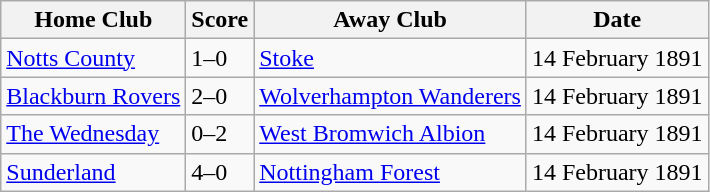<table class="wikitable">
<tr>
<th>Home Club</th>
<th>Score</th>
<th>Away Club</th>
<th>Date</th>
</tr>
<tr>
<td><a href='#'>Notts County</a></td>
<td>1–0</td>
<td><a href='#'>Stoke</a></td>
<td>14 February 1891</td>
</tr>
<tr>
<td><a href='#'>Blackburn Rovers</a></td>
<td>2–0</td>
<td><a href='#'>Wolverhampton Wanderers</a></td>
<td>14 February 1891</td>
</tr>
<tr>
<td><a href='#'>The Wednesday</a></td>
<td>0–2</td>
<td><a href='#'>West Bromwich Albion</a></td>
<td>14 February 1891</td>
</tr>
<tr>
<td><a href='#'>Sunderland</a></td>
<td>4–0</td>
<td><a href='#'>Nottingham Forest</a></td>
<td>14 February 1891</td>
</tr>
</table>
